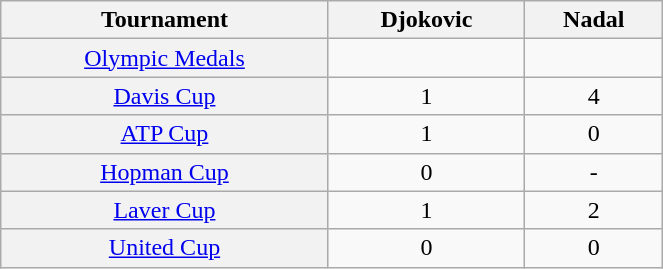<table class=wikitable style="width:35%;text-align:center">
<tr>
<th>Tournament</th>
<th>Djokovic</th>
<th>Nadal</th>
</tr>
<tr>
<td style="background:#F2F2F2"><a href='#'>Olympic Medals</a></td>
<td> </td>
<td> </td>
</tr>
<tr>
<td style="background:#F2F2F2"><a href='#'>Davis Cup</a></td>
<td>1</td>
<td>4</td>
</tr>
<tr>
<td style="background:#F2F2F2"><a href='#'>ATP Cup</a></td>
<td>1</td>
<td>0</td>
</tr>
<tr>
<td style="background:#F2F2F2"><a href='#'>Hopman Cup</a></td>
<td>0</td>
<td>-</td>
</tr>
<tr>
<td style="background:#F2F2F2"><a href='#'>Laver Cup</a></td>
<td>1</td>
<td>2</td>
</tr>
<tr>
<td style="background:#F2F2F2"><a href='#'>United Cup</a></td>
<td>0</td>
<td>0</td>
</tr>
</table>
